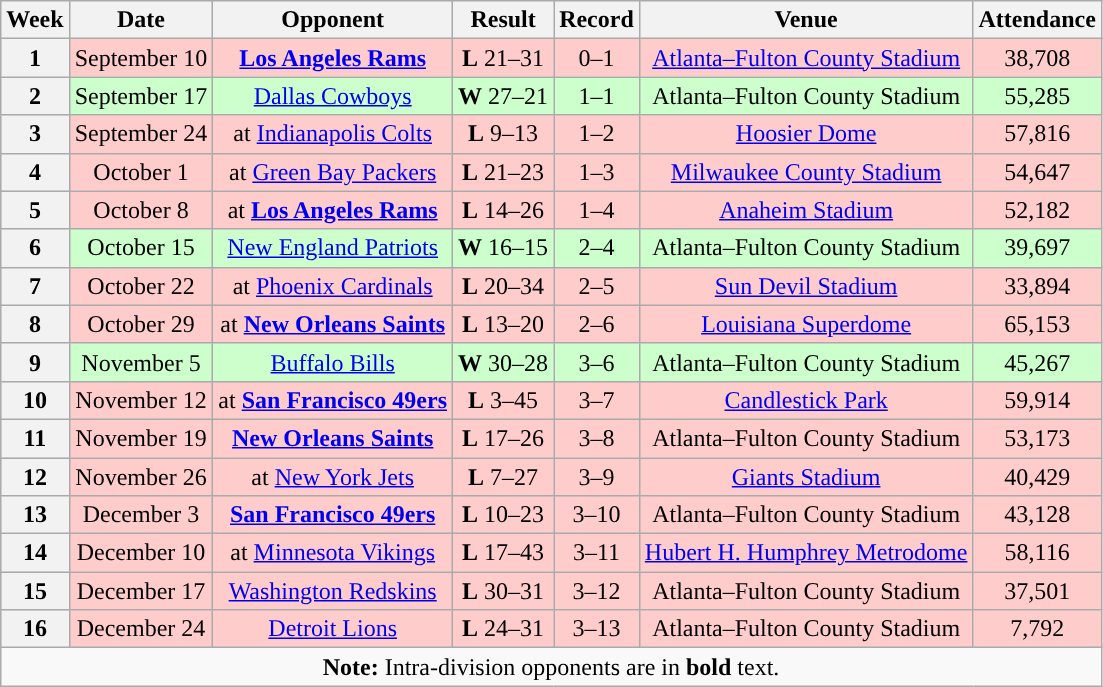<table class="wikitable" align="center"  style="text-align: center;">
<tr>
<th>Week</th>
<th>Date</th>
<th>Opponent</th>
<th>Result</th>
<th>Record</th>
<th>Venue</th>
<th>Attendance</th>
</tr>
<tr style="background:#fcc">
<th>1</th>
<td>September 10</td>
<td><strong><a href='#'>Los Angeles Rams</a></strong></td>
<td><strong>L</strong> 21–31</td>
<td>0–1</td>
<td><a href='#'>Atlanta–Fulton County Stadium</a></td>
<td>38,708</td>
</tr>
<tr style="background:#cfc">
<th>2</th>
<td>September 17</td>
<td><a href='#'>Dallas Cowboys</a></td>
<td><strong>W</strong> 27–21</td>
<td>1–1</td>
<td>Atlanta–Fulton County Stadium</td>
<td>55,285</td>
</tr>
<tr style="background:#fcc">
<th>3</th>
<td>September 24</td>
<td>at <a href='#'>Indianapolis Colts</a></td>
<td><strong>L</strong> 9–13</td>
<td>1–2</td>
<td><a href='#'>Hoosier Dome</a></td>
<td>57,816</td>
</tr>
<tr style="background:#fcc">
<th>4</th>
<td>October 1</td>
<td>at <a href='#'>Green Bay Packers</a></td>
<td><strong>L</strong> 21–23</td>
<td>1–3</td>
<td><a href='#'>Milwaukee County Stadium</a></td>
<td>54,647</td>
</tr>
<tr style="background:#fcc">
<th>5</th>
<td>October 8</td>
<td>at <strong><a href='#'>Los Angeles Rams</a></strong></td>
<td><strong>L</strong> 14–26</td>
<td>1–4</td>
<td><a href='#'>Anaheim Stadium</a></td>
<td>52,182</td>
</tr>
<tr style="background:#cfc">
<th>6</th>
<td>October 15</td>
<td><a href='#'>New England Patriots</a></td>
<td><strong>W</strong> 16–15</td>
<td>2–4</td>
<td>Atlanta–Fulton County Stadium</td>
<td>39,697</td>
</tr>
<tr style="background:#fcc">
<th>7</th>
<td>October 22</td>
<td>at <a href='#'>Phoenix Cardinals</a></td>
<td><strong>L</strong> 20–34</td>
<td>2–5</td>
<td><a href='#'>Sun Devil Stadium</a></td>
<td>33,894</td>
</tr>
<tr style="background:#fcc">
<th>8</th>
<td>October 29</td>
<td>at <strong><a href='#'>New Orleans Saints</a></strong></td>
<td><strong>L</strong> 13–20</td>
<td>2–6</td>
<td><a href='#'>Louisiana Superdome</a></td>
<td>65,153</td>
</tr>
<tr style="background:#cfc">
<th>9</th>
<td>November 5</td>
<td><a href='#'>Buffalo Bills</a></td>
<td><strong>W</strong> 30–28</td>
<td>3–6</td>
<td>Atlanta–Fulton County Stadium</td>
<td>45,267</td>
</tr>
<tr style="background:#fcc">
<th>10</th>
<td>November 12</td>
<td>at <strong><a href='#'>San Francisco 49ers</a></strong></td>
<td><strong>L</strong> 3–45</td>
<td>3–7</td>
<td><a href='#'>Candlestick Park</a></td>
<td>59,914</td>
</tr>
<tr style="background:#fcc">
<th>11</th>
<td>November 19</td>
<td><strong><a href='#'>New Orleans Saints</a></strong></td>
<td><strong>L</strong> 17–26</td>
<td>3–8</td>
<td>Atlanta–Fulton County Stadium</td>
<td>53,173</td>
</tr>
<tr style="background:#fcc">
<th>12</th>
<td>November 26</td>
<td>at <a href='#'>New York Jets</a></td>
<td><strong>L</strong> 7–27</td>
<td>3–9</td>
<td><a href='#'>Giants Stadium</a></td>
<td>40,429</td>
</tr>
<tr style="background:#fcc">
<th>13</th>
<td>December 3</td>
<td><strong><a href='#'>San Francisco 49ers</a></strong></td>
<td><strong>L</strong> 10–23</td>
<td>3–10</td>
<td>Atlanta–Fulton County Stadium</td>
<td>43,128</td>
</tr>
<tr style="background:#fcc">
<th>14</th>
<td>December 10</td>
<td>at <a href='#'>Minnesota Vikings</a></td>
<td><strong>L</strong> 17–43</td>
<td>3–11</td>
<td><a href='#'>Hubert H. Humphrey Metrodome</a></td>
<td>58,116</td>
</tr>
<tr style="background:#fcc">
<th>15</th>
<td>December 17</td>
<td><a href='#'>Washington Redskins</a></td>
<td><strong>L</strong> 30–31</td>
<td>3–12</td>
<td>Atlanta–Fulton County Stadium</td>
<td>37,501</td>
</tr>
<tr style="background:#fcc">
<th>16</th>
<td>December 24</td>
<td><a href='#'>Detroit Lions</a></td>
<td><strong>L</strong> 24–31</td>
<td>3–13</td>
<td>Atlanta–Fulton County Stadium</td>
<td>7,792</td>
</tr>
<tr>
<td colspan="7"><strong>Note:</strong> Intra-division opponents are in <strong>bold</strong> text.</td>
</tr>
</table>
